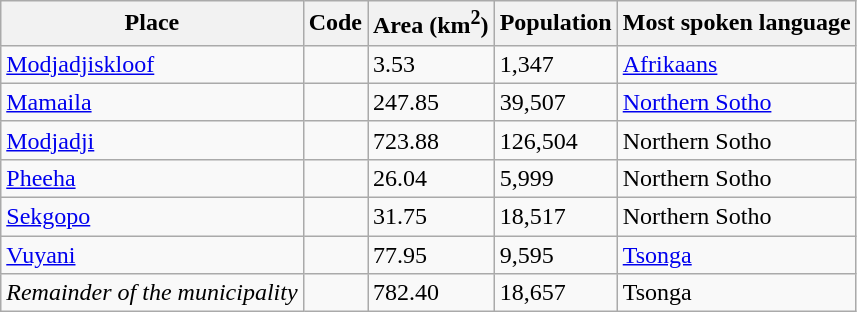<table class="wikitable sortable">
<tr>
<th>Place</th>
<th>Code</th>
<th>Area (km<sup>2</sup>)</th>
<th>Population</th>
<th>Most spoken language</th>
</tr>
<tr>
<td><a href='#'>Modjadjiskloof</a></td>
<td></td>
<td>3.53</td>
<td>1,347</td>
<td><a href='#'>Afrikaans</a></td>
</tr>
<tr>
<td><a href='#'>Mamaila</a></td>
<td></td>
<td>247.85</td>
<td>39,507</td>
<td><a href='#'>Northern Sotho</a></td>
</tr>
<tr>
<td><a href='#'>Modjadji</a></td>
<td></td>
<td>723.88</td>
<td>126,504</td>
<td>Northern Sotho</td>
</tr>
<tr>
<td><a href='#'>Pheeha</a></td>
<td></td>
<td>26.04</td>
<td>5,999</td>
<td>Northern Sotho</td>
</tr>
<tr>
<td><a href='#'>Sekgopo</a></td>
<td></td>
<td>31.75</td>
<td>18,517</td>
<td>Northern Sotho</td>
</tr>
<tr>
<td><a href='#'>Vuyani</a></td>
<td></td>
<td>77.95</td>
<td>9,595</td>
<td><a href='#'>Tsonga</a></td>
</tr>
<tr>
<td><em>Remainder of the municipality</em></td>
<td></td>
<td>782.40</td>
<td>18,657</td>
<td>Tsonga</td>
</tr>
</table>
